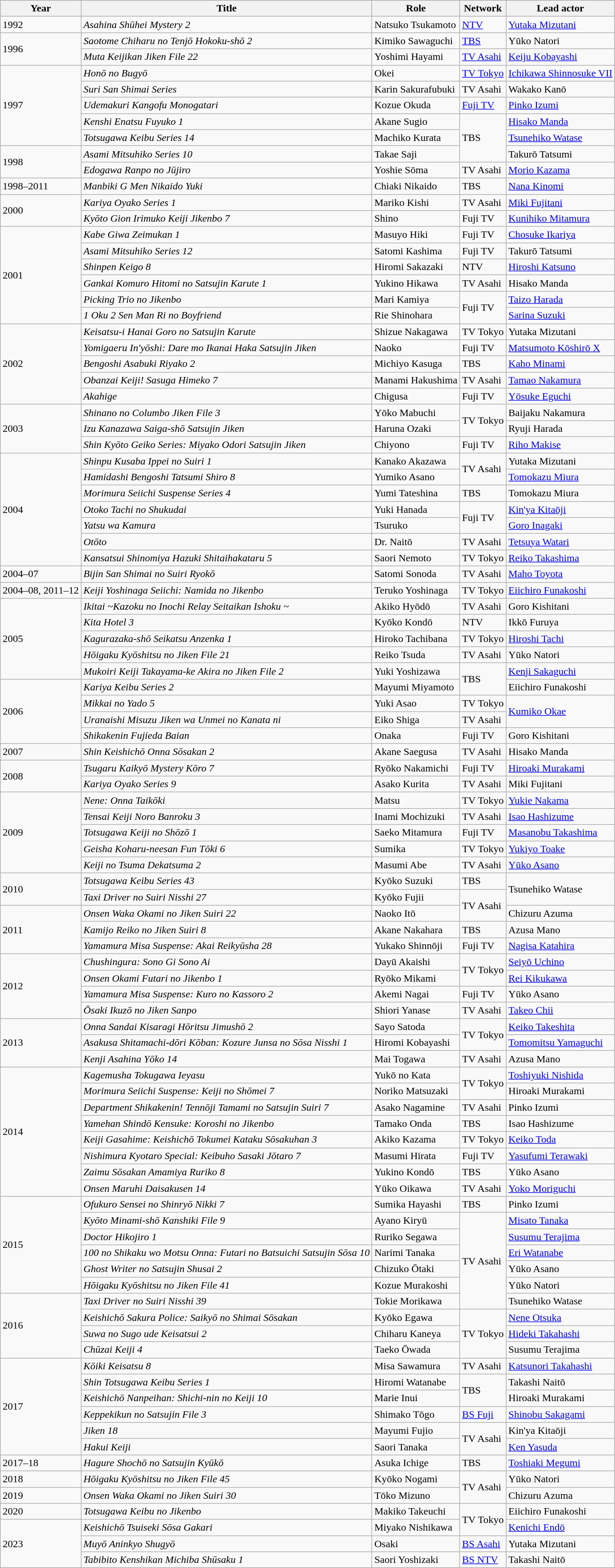<table class="wikitable">
<tr>
<th>Year</th>
<th>Title</th>
<th>Role</th>
<th>Network</th>
<th>Lead actor</th>
</tr>
<tr>
<td>1992</td>
<td><em>Asahina Shūhei Mystery 2</em></td>
<td>Natsuko Tsukamoto</td>
<td><a href='#'>NTV</a></td>
<td><a href='#'>Yutaka Mizutani</a></td>
</tr>
<tr>
<td rowspan="2">1996</td>
<td><em>Saotome Chiharu no Tenjō Hokoku-shō 2</em></td>
<td>Kimiko Sawaguchi</td>
<td><a href='#'>TBS</a></td>
<td>Yūko Natori</td>
</tr>
<tr>
<td><em>Muta Keijikan Jiken File 22</em></td>
<td>Yoshimi Hayami</td>
<td><a href='#'>TV Asahi</a></td>
<td><a href='#'>Keiju Kobayashi</a></td>
</tr>
<tr>
<td rowspan="5">1997</td>
<td><em>Honō no Bugyō</em></td>
<td>Okei</td>
<td><a href='#'>TV Tokyo</a></td>
<td><a href='#'>Ichikawa Shinnosuke VII</a></td>
</tr>
<tr>
<td><em>Suri San Shimai Series</em></td>
<td>Karin Sakurafubuki</td>
<td>TV Asahi</td>
<td>Wakako Kanō</td>
</tr>
<tr>
<td><em>Udemakuri Kangofu Monogatari</em></td>
<td>Kozue Okuda</td>
<td><a href='#'>Fuji TV</a></td>
<td><a href='#'>Pinko Izumi</a></td>
</tr>
<tr>
<td><em>Kenshi Enatsu Fuyuko 1</em></td>
<td>Akane Sugio</td>
<td rowspan="3">TBS</td>
<td><a href='#'>Hisako Manda</a></td>
</tr>
<tr>
<td><em>Totsugawa Keibu Series 14</em></td>
<td>Machiko Kurata</td>
<td><a href='#'>Tsunehiko Watase</a></td>
</tr>
<tr>
<td rowspan="2">1998</td>
<td><em>Asami Mitsuhiko Series 10</em></td>
<td>Takae Saji</td>
<td>Takurō Tatsumi</td>
</tr>
<tr>
<td><em>Edogawa Ranpo no Jūjiro</em></td>
<td>Yoshie Sōma</td>
<td>TV Asahi</td>
<td><a href='#'>Morio Kazama</a></td>
</tr>
<tr>
<td>1998–2011</td>
<td><em>Manbiki G Men Nikaido Yuki</em></td>
<td>Chiaki Nikaido</td>
<td>TBS</td>
<td><a href='#'>Nana Kinomi</a></td>
</tr>
<tr>
<td rowspan="2">2000</td>
<td><em>Kariya Oyako Series 1</em></td>
<td>Mariko Kishi</td>
<td>TV Asahi</td>
<td><a href='#'>Miki Fujitani</a></td>
</tr>
<tr>
<td><em>Kyōto Gion Irimuko Keiji Jikenbo 7</em></td>
<td>Shino</td>
<td>Fuji TV</td>
<td><a href='#'>Kunihiko Mitamura</a></td>
</tr>
<tr>
<td rowspan="6">2001</td>
<td><em>Kabe Giwa Zeimukan 1</em></td>
<td>Masuyo Hiki</td>
<td>Fuji TV</td>
<td><a href='#'>Chosuke Ikariya</a></td>
</tr>
<tr>
<td><em>Asami Mitsuhiko Series 12</em></td>
<td>Satomi Kashima</td>
<td>Fuji TV</td>
<td>Takurō Tatsumi</td>
</tr>
<tr>
<td><em>Shinpen Keigo 8</em></td>
<td>Hiromi Sakazaki</td>
<td>NTV</td>
<td><a href='#'>Hiroshi Katsuno</a></td>
</tr>
<tr>
<td><em>Gankai Komuro Hitomi no Satsujin Karute 1</em></td>
<td>Yukino Hikawa</td>
<td>TV Asahi</td>
<td>Hisako Manda</td>
</tr>
<tr>
<td><em>Picking Trio no Jikenbo</em></td>
<td>Mari Kamiya</td>
<td rowspan="2">Fuji TV</td>
<td><a href='#'>Taizo Harada</a></td>
</tr>
<tr>
<td><em>1 Oku 2 Sen Man Ri no Boyfriend</em></td>
<td>Rie Shinohara</td>
<td><a href='#'>Sarina Suzuki</a></td>
</tr>
<tr>
<td rowspan="5">2002</td>
<td><em>Keisatsu-i Hanai Goro no Satsujin Karute</em></td>
<td>Shizue Nakagawa</td>
<td>TV Tokyo</td>
<td>Yutaka Mizutani</td>
</tr>
<tr>
<td><em>Yomigaeru In'yōshi: Dare mo Ikanai Haka Satsujin Jiken</em></td>
<td>Naoko</td>
<td>Fuji TV</td>
<td><a href='#'>Matsumoto Kōshirō X</a></td>
</tr>
<tr>
<td><em>Bengoshi Asabuki Riyako 2</em></td>
<td>Michiyo Kasuga</td>
<td>TBS</td>
<td><a href='#'>Kaho Minami</a></td>
</tr>
<tr>
<td><em>Obanzai Keiji! Sasuga Himeko 7</em></td>
<td>Manami Hakushima</td>
<td>TV Asahi</td>
<td><a href='#'>Tamao Nakamura</a></td>
</tr>
<tr>
<td><em>Akahige</em></td>
<td>Chigusa</td>
<td>Fuji TV</td>
<td><a href='#'>Yōsuke Eguchi</a></td>
</tr>
<tr>
<td rowspan="3">2003</td>
<td><em>Shinano no Columbo Jiken File 3</em></td>
<td>Yōko Mabuchi</td>
<td rowspan="2">TV Tokyo</td>
<td>Baijaku Nakamura</td>
</tr>
<tr>
<td><em>Izu Kanazawa Saiga-shō Satsujin Jiken</em></td>
<td>Haruna Ozaki</td>
<td>Ryuji Harada</td>
</tr>
<tr>
<td><em>Shin Kyōto Geiko Series: Miyako Odori Satsujin Jiken</em></td>
<td>Chiyono</td>
<td>Fuji TV</td>
<td><a href='#'>Riho Makise</a></td>
</tr>
<tr>
<td rowspan="7">2004</td>
<td><em>Shinpu Kusaba Ippei no Suiri 1</em></td>
<td>Kanako Akazawa</td>
<td rowspan="2">TV Asahi</td>
<td>Yutaka Mizutani</td>
</tr>
<tr>
<td><em>Hamidashi Bengoshi Tatsumi Shiro 8</em></td>
<td>Yumiko Asano</td>
<td><a href='#'>Tomokazu Miura</a></td>
</tr>
<tr>
<td><em>Morimura Seiichi Suspense Series 4</em></td>
<td>Yumi Tateshina</td>
<td>TBS</td>
<td>Tomokazu Miura</td>
</tr>
<tr>
<td><em>Otoko Tachi no Shukudai</em></td>
<td>Yuki Hanada</td>
<td rowspan="2">Fuji TV</td>
<td><a href='#'>Kin'ya Kitaōji</a></td>
</tr>
<tr>
<td><em>Yatsu wa Kamura</em></td>
<td>Tsuruko</td>
<td><a href='#'>Goro Inagaki</a></td>
</tr>
<tr>
<td><em>Otōto</em></td>
<td>Dr. Naitō</td>
<td>TV Asahi</td>
<td><a href='#'>Tetsuya Watari</a></td>
</tr>
<tr>
<td><em>Kansatsui Shinomiya Hazuki Shitaihakataru 5</em></td>
<td>Saori Nemoto</td>
<td>TV Tokyo</td>
<td><a href='#'>Reiko Takashima</a></td>
</tr>
<tr>
<td>2004–07</td>
<td><em>Bijin San Shimai no Suiri Ryokō</em></td>
<td>Satomi Sonoda</td>
<td>TV Asahi</td>
<td><a href='#'>Maho Toyota</a></td>
</tr>
<tr>
<td>2004–08, 2011–12</td>
<td><em>Keiji Yoshinaga Seiichi: Namida no Jikenbo</em></td>
<td>Teruko Yoshinaga</td>
<td>TV Tokyo</td>
<td><a href='#'>Eiichiro Funakoshi</a></td>
</tr>
<tr>
<td rowspan="5">2005</td>
<td><em>Ikitai ~Kazoku no Inochi Relay Seitaikan Ishoku ~</em></td>
<td>Akiko Hyōdō</td>
<td>TV Asahi</td>
<td>Goro Kishitani</td>
</tr>
<tr>
<td><em>Kita Hotel 3</em></td>
<td>Kyōko Kondō</td>
<td>NTV</td>
<td>Ikkō Furuya</td>
</tr>
<tr>
<td><em>Kagurazaka-shō Seikatsu Anzenka 1</em></td>
<td>Hiroko Tachibana</td>
<td>TV Tokyo</td>
<td><a href='#'>Hiroshi Tachi</a></td>
</tr>
<tr>
<td><em>Hōigaku Kyōshitsu no Jiken File 21</em></td>
<td>Reiko Tsuda</td>
<td>TV Asahi</td>
<td>Yūko Natori</td>
</tr>
<tr>
<td><em>Mukoiri Keiji Takayama-ke Akira no Jiken File 2</em></td>
<td>Yuki Yoshizawa</td>
<td rowspan="2">TBS</td>
<td><a href='#'>Kenji Sakaguchi</a></td>
</tr>
<tr>
<td rowspan="4">2006</td>
<td><em>Kariya Keibu Series 2</em></td>
<td>Mayumi Miyamoto</td>
<td>Eiichiro Funakoshi</td>
</tr>
<tr>
<td><em>Mikkai no Yado 5</em></td>
<td>Yuki Asao</td>
<td>TV Tokyo</td>
<td rowspan="2"><a href='#'>Kumiko Okae</a></td>
</tr>
<tr>
<td><em>Uranaishi Misuzu Jiken wa Unmei no Kanata ni</em></td>
<td>Eiko Shiga</td>
<td>TV Asahi</td>
</tr>
<tr>
<td><em>Shikakenin Fujieda Baian</em></td>
<td>Onaka</td>
<td>Fuji TV</td>
<td>Goro Kishitani</td>
</tr>
<tr>
<td>2007</td>
<td><em>Shin Keishichō Onna Sōsakan 2</em></td>
<td>Akane Saegusa</td>
<td>TV Asahi</td>
<td>Hisako Manda</td>
</tr>
<tr>
<td rowspan="2">2008</td>
<td><em>Tsugaru Kaikyō Mystery Kōro 7</em></td>
<td>Ryōko Nakamichi</td>
<td>Fuji TV</td>
<td><a href='#'>Hiroaki Murakami</a></td>
</tr>
<tr>
<td><em>Kariya Oyako Series 9</em></td>
<td>Asako Kurita</td>
<td>TV Asahi</td>
<td>Miki Fujitani</td>
</tr>
<tr>
<td rowspan="5">2009</td>
<td><em>Nene: Onna Taikōki</em></td>
<td>Matsu</td>
<td>TV Tokyo</td>
<td><a href='#'>Yukie Nakama</a></td>
</tr>
<tr>
<td><em>Tensai Keiji Noro Banroku 3</em></td>
<td>Inami Mochizuki</td>
<td>TV Asahi</td>
<td><a href='#'>Isao Hashizume</a></td>
</tr>
<tr>
<td><em>Totsugawa Keiji no Shōzō 1</em></td>
<td>Saeko Mitamura</td>
<td>Fuji TV</td>
<td><a href='#'>Masanobu Takashima</a></td>
</tr>
<tr>
<td><em>Geisha Koharu-neesan Fun Tōki 6</em></td>
<td>Sumika</td>
<td>TV Tokyo</td>
<td><a href='#'>Yukiyo Toake</a></td>
</tr>
<tr>
<td><em>Keiji no Tsuma Dekatsuma 2</em></td>
<td>Masumi Abe</td>
<td>TV Asahi</td>
<td><a href='#'>Yūko Asano</a></td>
</tr>
<tr>
<td rowspan="2">2010</td>
<td><em>Totsugawa Keibu Series 43</em></td>
<td>Kyōko Suzuki</td>
<td>TBS</td>
<td rowspan="2">Tsunehiko Watase</td>
</tr>
<tr>
<td><em>Taxi Driver no Suiri Nisshi 27</em></td>
<td>Kyōko Fujii</td>
<td rowspan="2">TV Asahi</td>
</tr>
<tr>
<td rowspan="3">2011</td>
<td><em>Onsen Waka Okami no Jiken Suiri 22</em></td>
<td>Naoko Itō</td>
<td>Chizuru Azuma</td>
</tr>
<tr>
<td><em>Kamijo Reiko no Jiken Suiri 8</em></td>
<td>Akane Nakahara</td>
<td>TBS</td>
<td>Azusa Mano</td>
</tr>
<tr>
<td><em>Yamamura Misa Suspense: Akai Reikyūsha 28</em></td>
<td>Yukako Shinnōji</td>
<td>Fuji TV</td>
<td><a href='#'>Nagisa Katahira</a></td>
</tr>
<tr>
<td rowspan="4">2012</td>
<td><em>Chushingura: Sono Gi Sono Ai</em></td>
<td>Dayū Akaishi</td>
<td rowspan="2">TV Tokyo</td>
<td><a href='#'>Seiyō Uchino</a></td>
</tr>
<tr>
<td><em>Onsen Okami Futari no Jikenbo 1</em></td>
<td>Ryōko Mikami</td>
<td><a href='#'>Rei Kikukawa</a></td>
</tr>
<tr>
<td><em>Yamamura Misa Suspense: Kuro no Kassoro 2</em></td>
<td>Akemi Nagai</td>
<td>Fuji TV</td>
<td>Yūko Asano</td>
</tr>
<tr>
<td><em>Ōsaki Ikuzō no Jiken Sanpo</em></td>
<td>Shiori Yanase</td>
<td>TV Asahi</td>
<td><a href='#'>Takeo Chii</a></td>
</tr>
<tr>
<td rowspan="3">2013</td>
<td><em>Onna Sandai Kisaragi Hōritsu Jimushō 2</em></td>
<td>Sayo Satoda</td>
<td rowspan="2">TV Tokyo</td>
<td><a href='#'>Keiko Takeshita</a></td>
</tr>
<tr>
<td><em>Asakusa Shitamachi-dōri Kōban: Kozure Junsa no Sōsa Nisshi 1</em></td>
<td>Hiromi Kobayashi</td>
<td><a href='#'>Tomomitsu Yamaguchi</a></td>
</tr>
<tr>
<td><em>Kenji Asahina Yōko 14</em></td>
<td>Mai Togawa</td>
<td>TV Asahi</td>
<td>Azusa Mano</td>
</tr>
<tr>
<td rowspan="8">2014</td>
<td><em>Kagemusha Tokugawa Ieyasu</em></td>
<td>Yukō no Kata</td>
<td rowspan="2">TV Tokyo</td>
<td><a href='#'>Toshiyuki Nishida</a></td>
</tr>
<tr>
<td><em>Morimura Seiichi Suspense: Keiji no Shōmei 7</em></td>
<td>Noriko Matsuzaki</td>
<td>Hiroaki Murakami</td>
</tr>
<tr>
<td><em>Department Shikakenin! Tennōji Tamami no Satsujin Suiri 7</em></td>
<td>Asako Nagamine</td>
<td>TV Asahi</td>
<td>Pinko Izumi</td>
</tr>
<tr>
<td><em>Yamehan Shindō Kensuke: Koroshi no Jikenbo</em></td>
<td>Tamako Onda</td>
<td>TBS</td>
<td>Isao Hashizume</td>
</tr>
<tr>
<td><em>Keiji Gasahime: Keishichō Tokumei Kataku Sōsakuhan 3</em></td>
<td>Akiko Kazama</td>
<td>TV Tokyo</td>
<td><a href='#'>Keiko Toda</a></td>
</tr>
<tr>
<td><em>Nishimura Kyotaro Special: Keibuho Sasaki Jōtaro 7</em></td>
<td>Masumi Hirata</td>
<td>Fuji TV</td>
<td><a href='#'>Yasufumi Terawaki</a></td>
</tr>
<tr>
<td><em>Zaimu Sōsakan Amamiya Ruriko 8</em></td>
<td>Yukino Kondō</td>
<td>TBS</td>
<td>Yūko Asano</td>
</tr>
<tr>
<td><em>Onsen Maruhi Daisakusen 14</em></td>
<td>Yūko Oikawa</td>
<td>TV Asahi</td>
<td><a href='#'>Yoko Moriguchi</a></td>
</tr>
<tr>
<td rowspan="6">2015</td>
<td><em>Ofukuro Sensei no Shinryō Nikki 7</em></td>
<td>Sumika Hayashi</td>
<td>TBS</td>
<td>Pinko Izumi</td>
</tr>
<tr>
<td><em>Kyōto Minami-shō Kanshiki File 9</em></td>
<td>Ayano Kiryū</td>
<td rowspan="6">TV Asahi</td>
<td><a href='#'>Misato Tanaka</a></td>
</tr>
<tr>
<td><em>Doctor Hikojiro 1</em></td>
<td>Ruriko Segawa</td>
<td><a href='#'>Susumu Terajima</a></td>
</tr>
<tr>
<td><em>100 no Shikaku wo Motsu Onna: Futari no Batsuichi Satsujin Sōsa 10</em></td>
<td>Narimi Tanaka</td>
<td><a href='#'>Eri Watanabe</a></td>
</tr>
<tr>
<td><em>Ghost Writer no Satsujin Shusai 2</em></td>
<td>Chizuko Ōtaki</td>
<td>Yūko Asano</td>
</tr>
<tr>
<td><em>Hōigaku Kyōshitsu no Jiken File 41</em></td>
<td>Kozue Murakoshi</td>
<td>Yūko Natori</td>
</tr>
<tr>
<td rowspan="4">2016</td>
<td><em>Taxi Driver no Suiri Nisshi 39</em></td>
<td>Tokie Morikawa</td>
<td>Tsunehiko Watase</td>
</tr>
<tr>
<td><em>Keishichō Sakura Police: Saikyō no Shimai Sōsakan</em></td>
<td>Kyōko Egawa</td>
<td rowspan="3">TV Tokyo</td>
<td><a href='#'>Nene Otsuka</a></td>
</tr>
<tr>
<td><em>Suwa no Sugo ude Keisatsui 2</em></td>
<td>Chiharu Kaneya</td>
<td><a href='#'>Hideki Takahashi</a></td>
</tr>
<tr>
<td><em>Chūzai Keiji 4</em></td>
<td>Taeko Ōwada</td>
<td>Susumu Terajima</td>
</tr>
<tr>
<td rowspan="6">2017</td>
<td><em>Kōiki Keisatsu 8</em></td>
<td>Misa Sawamura</td>
<td>TV Asahi</td>
<td><a href='#'>Katsunori Takahashi</a></td>
</tr>
<tr>
<td><em>Shin Totsugawa Keibu Series 1</em></td>
<td>Hiromi Watanabe</td>
<td rowspan="2">TBS</td>
<td>Takashi Naitō</td>
</tr>
<tr>
<td><em>Keishichō Nanpeihan: Shichi-nin no Keiji 10</em></td>
<td>Marie Inui</td>
<td>Hiroaki Murakami</td>
</tr>
<tr>
<td><em>Keppekikun no Satsujin File 3</em></td>
<td>Shimako Tōgo</td>
<td><a href='#'>BS Fuji</a></td>
<td><a href='#'>Shinobu Sakagami</a></td>
</tr>
<tr>
<td><em>Jiken 18</em></td>
<td>Mayumi Fujio</td>
<td rowspan="2">TV Asahi</td>
<td>Kin'ya Kitaōji</td>
</tr>
<tr>
<td><em>Hakui Keiji</em></td>
<td>Saori Tanaka</td>
<td><a href='#'>Ken Yasuda</a></td>
</tr>
<tr>
<td>2017–18</td>
<td><em>Hagure Shochō no Satsujin Kyūkō</em></td>
<td>Asuka Ichige</td>
<td>TBS</td>
<td><a href='#'>Toshiaki Megumi</a></td>
</tr>
<tr>
<td>2018</td>
<td><em>Hōigaku Kyōshitsu no Jiken File 45</em></td>
<td>Kyōko Nogami</td>
<td rowspan="2">TV Asahi</td>
<td>Yūko Natori</td>
</tr>
<tr>
<td>2019</td>
<td><em>Onsen Waka Okami no Jiken Suiri 30</em></td>
<td>Tōko Mizuno</td>
<td>Chizuru Azuma</td>
</tr>
<tr>
<td>2020</td>
<td><em>Totsugawa Keibu no Jikenbo</em></td>
<td>Makiko Takeuchi</td>
<td rowspan="2">TV Tokyo</td>
<td>Eiichiro Funakoshi</td>
</tr>
<tr>
<td rowspan="3">2023</td>
<td><em>Keishichō Tsuiseki Sōsa Gakari</em></td>
<td>Miyako Nishikawa</td>
<td><a href='#'>Kenichi Endō</a></td>
</tr>
<tr>
<td><em>Muyō Aninkyo Shugyō</em></td>
<td>Osaki</td>
<td><a href='#'>BS Asahi</a></td>
<td>Yutaka Mizutani</td>
</tr>
<tr>
<td><em>Tabibito Kenshikan Michiba Shūsaku 1</em></td>
<td>Saori Yoshizaki</td>
<td><a href='#'>BS NTV</a></td>
<td>Takashi Naitō</td>
</tr>
</table>
